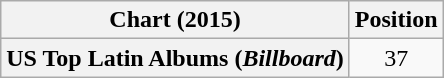<table class="wikitable plainrowheaders">
<tr>
<th scope="col">Chart (2015)</th>
<th scope="col">Position</th>
</tr>
<tr>
<th scope="row">US Top Latin Albums (<em>Billboard</em>)</th>
<td style="text-align:center;">37</td>
</tr>
</table>
